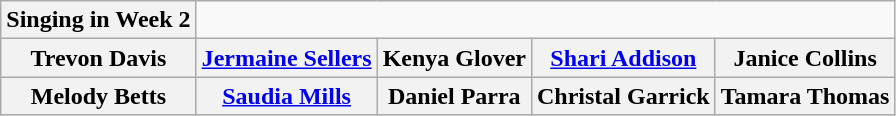<table class="wikitable">
<tr>
<th>Singing in Week 2</th>
</tr>
<tr>
<th>Trevon Davis</th>
<th><a href='#'>Jermaine Sellers</a></th>
<th>Kenya Glover</th>
<th><a href='#'>Shari Addison</a></th>
<th>Janice Collins</th>
</tr>
<tr>
<th>Melody Betts</th>
<th><a href='#'>Saudia Mills</a></th>
<th>Daniel Parra</th>
<th>Christal Garrick</th>
<th>Tamara Thomas</th>
</tr>
</table>
